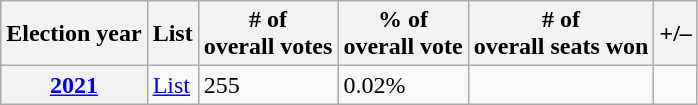<table class=wikitable>
<tr>
<th>Election year</th>
<th>List</th>
<th># of<br>overall votes</th>
<th>% of<br>overall vote</th>
<th># of<br>overall seats won</th>
<th>+/–</th>
</tr>
<tr>
<th><a href='#'>2021</a></th>
<td align="left"><a href='#'>List</a></td>
<td>255</td>
<td>0.02%</td>
<td></td>
<td></td>
</tr>
</table>
